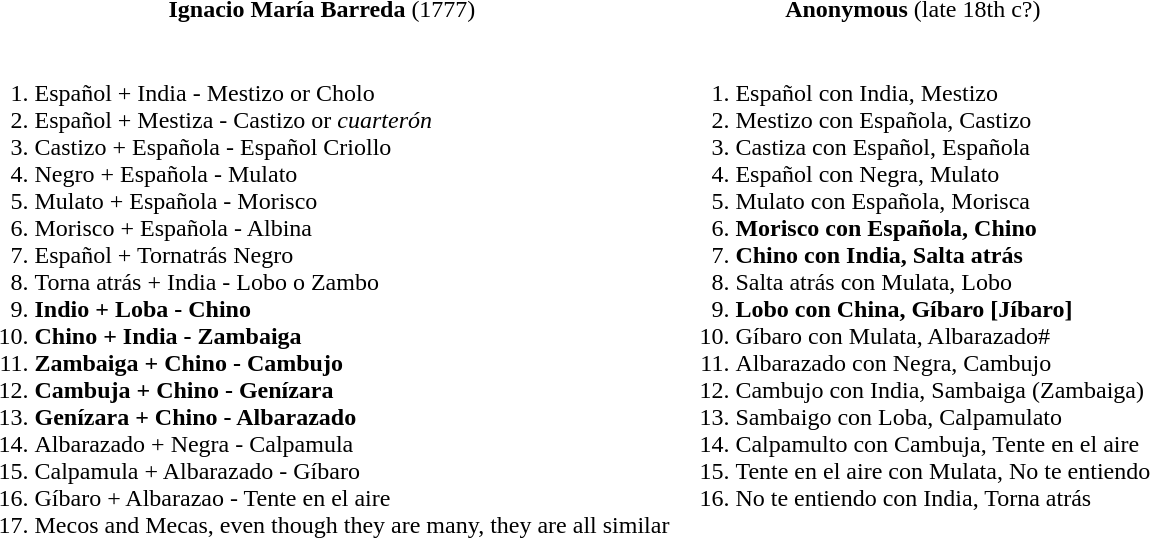<table>
<tr valign="top">
<td align = "center"><strong>Ignacio María Barreda</strong> (1777)</td>
<td align="center"><strong>Anonymous</strong> (late 18th c?)</td>
</tr>
<tr valign="top">
<td><br><ol><li>Español + India - Mestizo or Cholo</li><li>Español + Mestiza - Castizo or <em>cuarterón</em></li><li>Castizo + Española - Español Criollo</li><li>Negro + Española - Mulato</li><li>Mulato + Española - Morisco</li><li>Morisco + Española - Albina</li><li>Español + Tornatrás Negro</li><li>Torna atrás + India - Lobo o Zambo</li><li><strong>Indio + Loba - Chino</strong></li><li><strong>Chino + India - Zambaiga</strong></li><li><strong>Zambaiga + Chino - Cambujo</strong></li><li><strong>Cambuja + Chino - Genízara</strong></li><li><strong>Genízara + Chino - Albarazado</strong></li><li>Albarazado + Negra - Calpamula</li><li>Calpamula + Albarazado - Gíbaro</li><li>Gíbaro + Albarazao - Tente en el aire</li><li>Mecos and Mecas, even though they are many, they are all similar</li></ol></td>
<td><br><ol><li>Español con India, Mestizo</li><li>Mestizo con Española, Castizo</li><li>Castiza con Español, Española</li><li>Español con Negra, Mulato</li><li>Mulato con Española, Morisca</li><li><strong>Morisco con Española, Chino</strong></li><li><strong>Chino con India, Salta atrás</strong></li><li>Salta atrás con Mulata, Lobo</li><li><strong>Lobo con China, Gíbaro [Jíbaro]</strong></li><li>Gíbaro con Mulata, Albarazado#</li><li>Albarazado con Negra, Cambujo</li><li>Cambujo con India, Sambaiga (Zambaiga)</li><li>Sambaigo con Loba, Calpamulato</li><li>Calpamulto con Cambuja, Tente en el aire</li><li>Tente en el aire con Mulata, No te entiendo</li><li>No te entiendo con India, Torna atrás</li></ol></td>
</tr>
</table>
